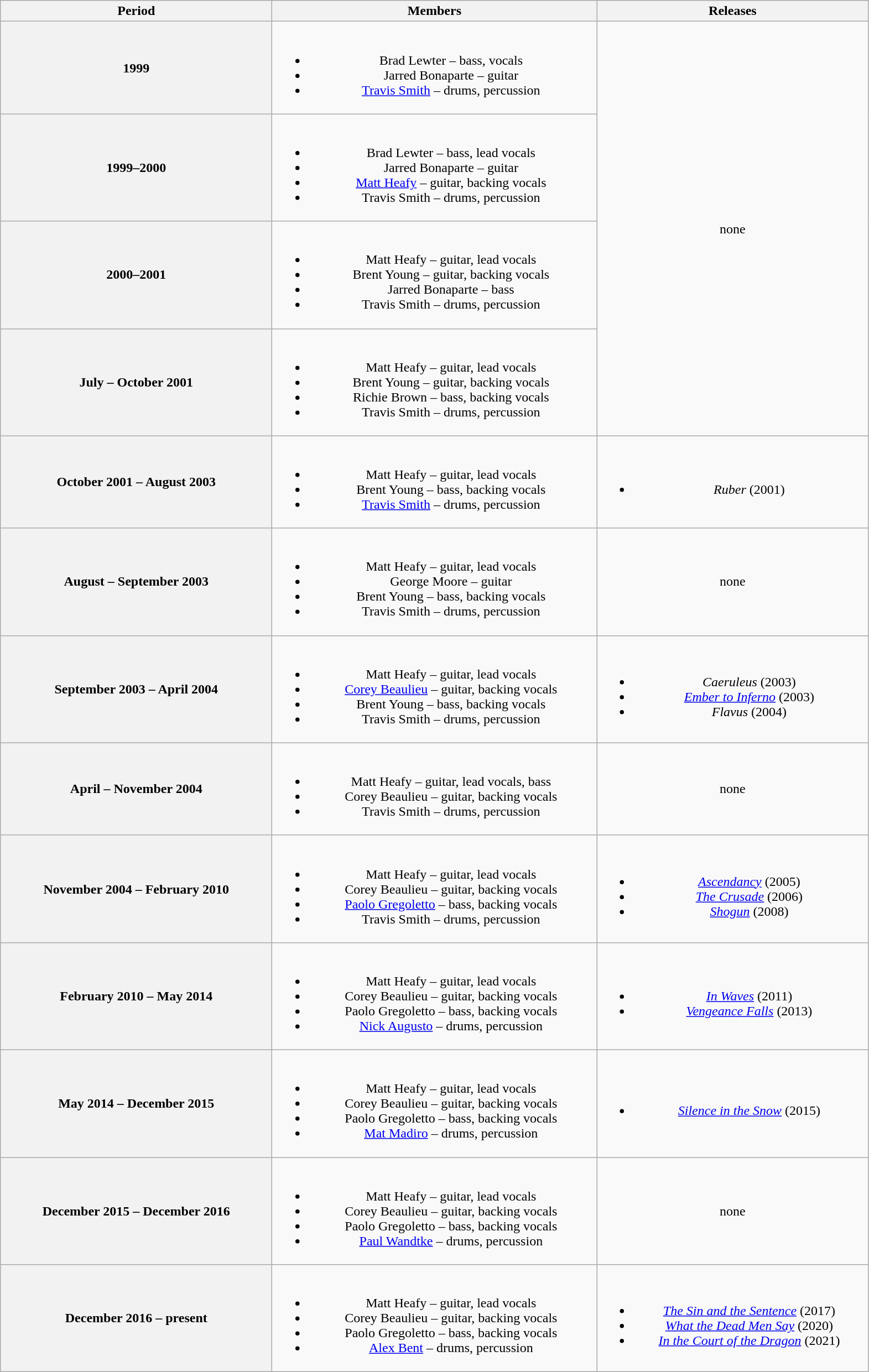<table class="wikitable plainrowheaders" style="text-align:center;">
<tr>
<th scope="col" style="width:20em;">Period</th>
<th scope="col" style="width:24em;">Members</th>
<th scope="col" style="width:20em;">Releases</th>
</tr>
<tr>
<th scope="col">1999</th>
<td><br><ul><li>Brad Lewter – bass, vocals</li><li>Jarred Bonaparte – guitar</li><li><a href='#'>Travis Smith</a> – drums, percussion</li></ul></td>
<td rowspan="4">none</td>
</tr>
<tr>
<th scope="col">1999–2000</th>
<td><br><ul><li>Brad Lewter – bass, lead vocals</li><li>Jarred Bonaparte – guitar</li><li><a href='#'>Matt Heafy</a> – guitar, backing vocals</li><li>Travis Smith – drums, percussion</li></ul></td>
</tr>
<tr>
<th scope="col">2000–2001</th>
<td><br><ul><li>Matt Heafy – guitar, lead vocals</li><li>Brent Young – guitar, backing vocals</li><li>Jarred Bonaparte – bass</li><li>Travis Smith – drums, percussion</li></ul></td>
</tr>
<tr>
<th scope="col">July – October 2001</th>
<td><br><ul><li>Matt Heafy – guitar, lead vocals</li><li>Brent Young – guitar, backing vocals</li><li>Richie Brown – bass, backing vocals</li><li>Travis Smith – drums, percussion</li></ul></td>
</tr>
<tr>
<th scope="col">October 2001 – August 2003</th>
<td><br><ul><li>Matt Heafy – guitar, lead vocals</li><li>Brent Young – bass, backing vocals</li><li><a href='#'>Travis Smith</a> – drums, percussion</li></ul></td>
<td><br><ul><li><em>Ruber</em>  (2001)</li></ul></td>
</tr>
<tr>
<th scope="col">August – September 2003</th>
<td><br><ul><li>Matt Heafy – guitar, lead vocals</li><li>George Moore – guitar</li><li>Brent Young – bass, backing vocals</li><li>Travis Smith – drums, percussion</li></ul></td>
<td>none</td>
</tr>
<tr>
<th scope="col">September 2003 – April 2004</th>
<td><br><ul><li>Matt Heafy – guitar, lead vocals</li><li><a href='#'>Corey Beaulieu</a> – guitar, backing vocals</li><li>Brent Young – bass, backing vocals</li><li>Travis Smith – drums, percussion</li></ul></td>
<td><br><ul><li><em>Caeruleus</em>  (2003)</li><li><em><a href='#'>Ember to Inferno</a></em> (2003)</li><li><em>Flavus</em>  (2004)</li></ul></td>
</tr>
<tr>
<th scope="col">April – November 2004</th>
<td><br><ul><li>Matt Heafy – guitar, lead vocals, bass</li><li>Corey Beaulieu – guitar, backing vocals</li><li>Travis Smith – drums, percussion</li></ul></td>
<td>none</td>
</tr>
<tr>
<th scope="col">November 2004 – February 2010</th>
<td><br><ul><li>Matt Heafy – guitar, lead vocals</li><li>Corey Beaulieu – guitar, backing vocals</li><li><a href='#'>Paolo Gregoletto</a> – bass, backing vocals</li><li>Travis Smith – drums, percussion</li></ul></td>
<td><br><ul><li><em><a href='#'>Ascendancy</a></em> (2005)</li><li><em><a href='#'>The Crusade</a></em> (2006)</li><li><em><a href='#'>Shogun</a></em> (2008)</li></ul></td>
</tr>
<tr>
<th scope="col">February 2010 – May 2014</th>
<td><br><ul><li>Matt Heafy – guitar, lead vocals</li><li>Corey Beaulieu – guitar, backing vocals</li><li>Paolo Gregoletto – bass, backing vocals</li><li><a href='#'>Nick Augusto</a> – drums, percussion</li></ul></td>
<td><br><ul><li><em><a href='#'>In Waves</a></em> (2011)</li><li><em><a href='#'>Vengeance Falls</a></em> (2013)</li></ul></td>
</tr>
<tr>
<th scope="col">May 2014 – December 2015</th>
<td><br><ul><li>Matt Heafy – guitar, lead vocals</li><li>Corey Beaulieu – guitar, backing vocals</li><li>Paolo Gregoletto – bass, backing vocals</li><li><a href='#'>Mat Madiro</a> – drums, percussion</li></ul></td>
<td><br><ul><li><em><a href='#'>Silence in the Snow</a></em> (2015)</li></ul></td>
</tr>
<tr>
<th scope="col">December 2015 – December 2016</th>
<td><br><ul><li>Matt Heafy – guitar, lead vocals</li><li>Corey Beaulieu – guitar, backing vocals</li><li>Paolo Gregoletto – bass, backing vocals</li><li><a href='#'>Paul Wandtke</a> – drums, percussion</li></ul></td>
<td>none</td>
</tr>
<tr>
<th scope="col">December 2016 – present</th>
<td><br><ul><li>Matt Heafy – guitar, lead vocals</li><li>Corey Beaulieu – guitar, backing vocals</li><li>Paolo Gregoletto – bass, backing vocals</li><li><a href='#'>Alex Bent</a> – drums, percussion</li></ul></td>
<td><br><ul><li><em><a href='#'>The Sin and the Sentence</a></em> (2017)</li><li><em><a href='#'>What the Dead Men Say</a></em> (2020)</li><li><em><a href='#'>In the Court of the Dragon</a></em> (2021)</li></ul></td>
</tr>
</table>
